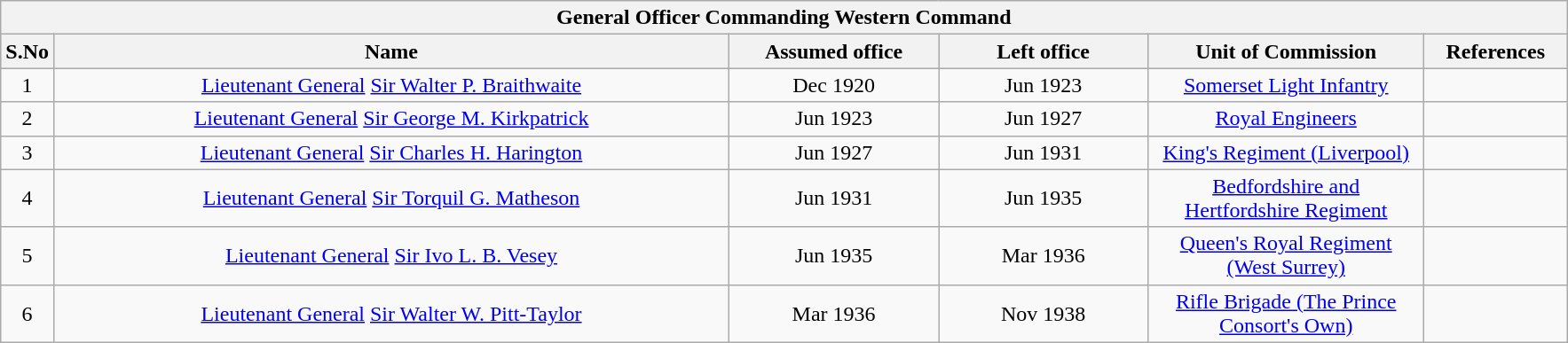<table class="wikitable sortable" style="text-align:center">
<tr>
<th colspan="6"><strong>General Officer Commanding Western Command</strong></th>
</tr>
<tr style="background:#cccccc">
<th scope="col" style="width: 20px;">S.No</th>
<th scope="col" style="width: 500px;">Name</th>
<th scope="col" style="width: 150px;">Assumed office</th>
<th scope="col" style="width: 150px;">Left office</th>
<th scope="col" style="width: 200px;">Unit of Commission</th>
<th scope="col" style="width: 100px;">References</th>
</tr>
<tr>
<td>1</td>
<td><a href='#'>Lieutenant General</a> <a href='#'>Sir Walter P. Braithwaite</a> </td>
<td>Dec 1920</td>
<td>Jun 1923</td>
<td><a href='#'>Somerset Light Infantry</a></td>
<td></td>
</tr>
<tr>
<td>2</td>
<td><a href='#'>Lieutenant General</a> <a href='#'>Sir George M. Kirkpatrick</a> </td>
<td>Jun 1923</td>
<td>Jun 1927</td>
<td><a href='#'>Royal Engineers</a></td>
<td></td>
</tr>
<tr>
<td>3</td>
<td><a href='#'>Lieutenant General</a> <a href='#'>Sir Charles H. Harington</a> </td>
<td>Jun 1927</td>
<td>Jun 1931</td>
<td><a href='#'>King's Regiment (Liverpool)</a></td>
<td></td>
</tr>
<tr>
<td>4</td>
<td><a href='#'>Lieutenant General</a> <a href='#'>Sir Torquil G. Matheson</a> </td>
<td>Jun 1931</td>
<td>Jun 1935</td>
<td><a href='#'>Bedfordshire and Hertfordshire Regiment</a></td>
<td></td>
</tr>
<tr>
<td>5</td>
<td><a href='#'>Lieutenant General</a> <a href='#'>Sir Ivo L. B. Vesey</a> </td>
<td>Jun 1935</td>
<td>Mar 1936</td>
<td><a href='#'>Queen's Royal Regiment (West Surrey)</a></td>
<td></td>
</tr>
<tr>
<td>6</td>
<td><a href='#'>Lieutenant General</a> <a href='#'>Sir Walter W. Pitt-Taylor</a> </td>
<td>Mar 1936</td>
<td>Nov 1938</td>
<td><a href='#'>Rifle Brigade (The Prince Consort's Own)</a></td>
<td></td>
</tr>
</table>
